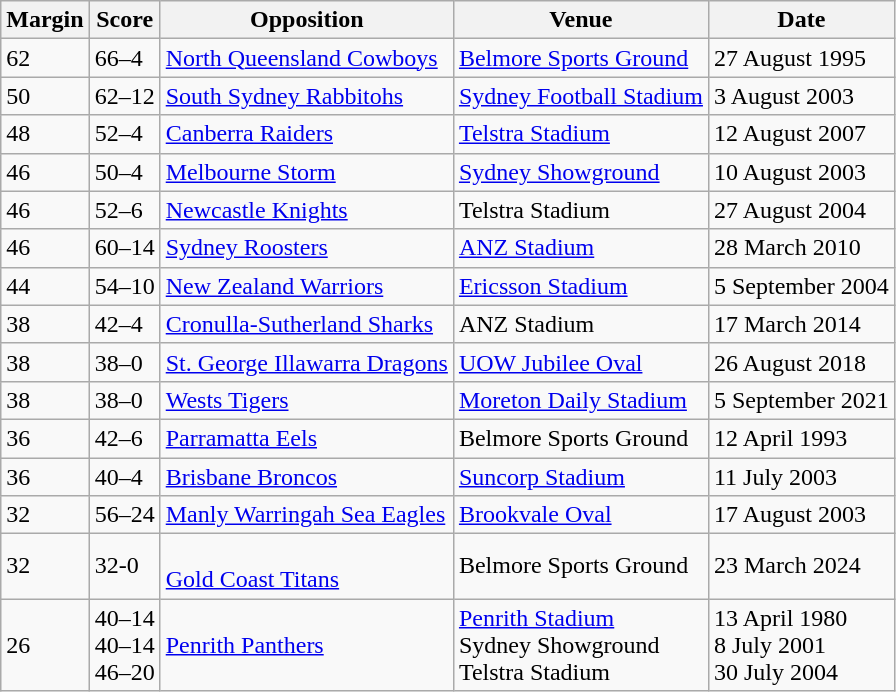<table class="wikitable" style="text-align:left;">
<tr>
<th>Margin</th>
<th>Score</th>
<th>Opposition</th>
<th>Venue</th>
<th>Date</th>
</tr>
<tr>
<td>62</td>
<td>66–4</td>
<td> <a href='#'>North Queensland Cowboys</a></td>
<td><a href='#'>Belmore Sports Ground</a></td>
<td>27 August 1995</td>
</tr>
<tr>
<td>50</td>
<td>62–12</td>
<td> <a href='#'>South Sydney Rabbitohs</a></td>
<td><a href='#'>Sydney Football Stadium</a></td>
<td>3 August 2003</td>
</tr>
<tr>
<td>48</td>
<td>52–4</td>
<td> <a href='#'>Canberra Raiders</a></td>
<td><a href='#'>Telstra Stadium</a></td>
<td>12 August 2007</td>
</tr>
<tr>
<td>46</td>
<td>50–4</td>
<td> <a href='#'>Melbourne Storm</a></td>
<td><a href='#'>Sydney Showground</a></td>
<td>10 August 2003</td>
</tr>
<tr>
<td>46</td>
<td>52–6</td>
<td> <a href='#'>Newcastle Knights</a></td>
<td>Telstra Stadium</td>
<td>27 August 2004</td>
</tr>
<tr>
<td>46</td>
<td>60–14</td>
<td> <a href='#'>Sydney Roosters</a></td>
<td><a href='#'>ANZ Stadium</a></td>
<td>28 March 2010</td>
</tr>
<tr>
<td>44</td>
<td>54–10</td>
<td> <a href='#'>New Zealand Warriors</a></td>
<td><a href='#'>Ericsson Stadium</a></td>
<td>5 September 2004</td>
</tr>
<tr>
<td>38</td>
<td>42–4</td>
<td> <a href='#'>Cronulla-Sutherland Sharks</a></td>
<td>ANZ Stadium</td>
<td>17 March 2014</td>
</tr>
<tr>
<td>38</td>
<td>38–0</td>
<td> <a href='#'>St. George Illawarra Dragons</a></td>
<td><a href='#'>UOW Jubilee Oval</a></td>
<td>26 August 2018</td>
</tr>
<tr>
<td>38</td>
<td>38–0</td>
<td> <a href='#'>Wests Tigers</a></td>
<td><a href='#'>Moreton Daily Stadium</a></td>
<td>5 September 2021</td>
</tr>
<tr>
<td>36</td>
<td>42–6</td>
<td> <a href='#'>Parramatta Eels</a></td>
<td>Belmore Sports Ground</td>
<td>12 April 1993</td>
</tr>
<tr>
<td>36</td>
<td>40–4</td>
<td> <a href='#'>Brisbane Broncos</a></td>
<td><a href='#'>Suncorp Stadium</a></td>
<td>11 July 2003</td>
</tr>
<tr>
<td>32</td>
<td>56–24</td>
<td> <a href='#'>Manly Warringah Sea Eagles</a></td>
<td><a href='#'>Brookvale Oval</a></td>
<td>17 August 2003</td>
</tr>
<tr>
<td>32</td>
<td>32-0</td>
<td><br> <a href='#'>Gold Coast Titans</a></td>
<td>Belmore Sports Ground</td>
<td>23 March 2024</td>
</tr>
<tr>
<td>26</td>
<td>40–14<br>40–14<br>46–20</td>
<td> <a href='#'>Penrith Panthers</a></td>
<td><a href='#'>Penrith Stadium</a><br>Sydney Showground<br>Telstra Stadium</td>
<td>13 April 1980<br>8 July 2001<br>30 July 2004</td>
</tr>
</table>
